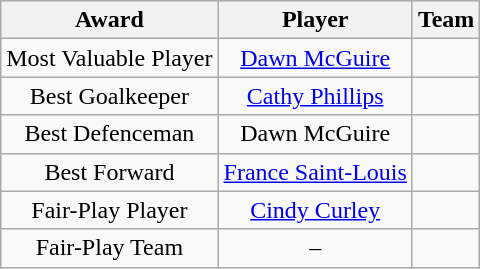<table class="wikitable">
<tr>
<th>Award</th>
<th>Player</th>
<th>Team</th>
</tr>
<tr align="center">
<td>Most Valuable Player</td>
<td><a href='#'>Dawn McGuire</a></td>
<td></td>
</tr>
<tr align="center">
<td>Best Goalkeeper</td>
<td><a href='#'>Cathy Phillips</a></td>
<td></td>
</tr>
<tr align="center">
<td>Best Defenceman</td>
<td>Dawn McGuire</td>
<td></td>
</tr>
<tr align="center">
<td>Best Forward</td>
<td><a href='#'>France Saint-Louis</a></td>
<td></td>
</tr>
<tr align="center">
<td>Fair-Play Player</td>
<td><a href='#'>Cindy Curley</a></td>
<td></td>
</tr>
<tr align="center">
<td>Fair-Play Team</td>
<td>–</td>
<td></td>
</tr>
</table>
